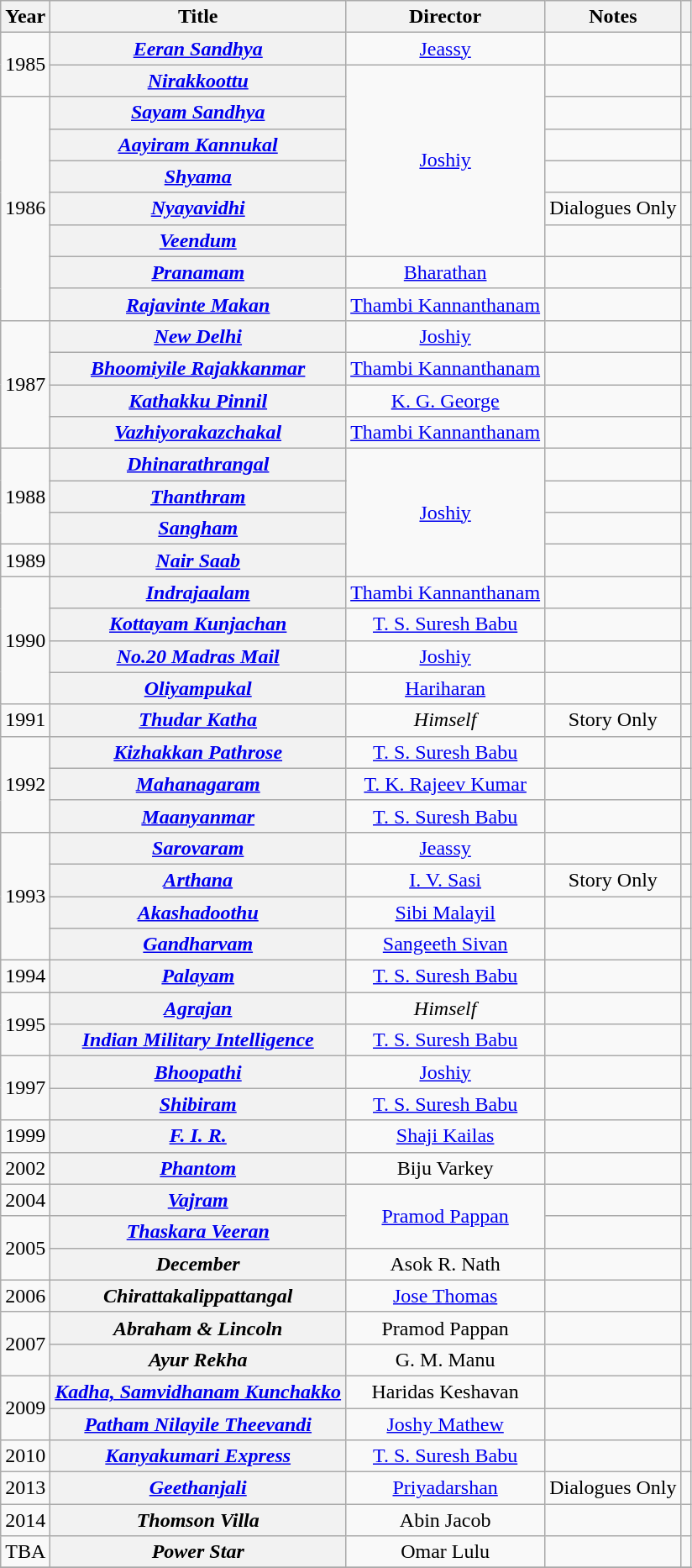<table class="wikitable sortable plainrowheaders" style="text-align:center">
<tr 2014 thomson villa abin jacob>
<th scope="col">Year</th>
<th scope="col">Title</th>
<th scope="col">Director</th>
<th>Notes</th>
<th scope="col" class="unsortable"></th>
</tr>
<tr>
<td rowspan="2">1985</td>
<th scope="row"><em><a href='#'>Eeran Sandhya</a></em></th>
<td><a href='#'>Jeassy</a></td>
<td></td>
<td></td>
</tr>
<tr>
<th scope="row"><em><a href='#'>Nirakkoottu</a></em></th>
<td rowspan="6"><a href='#'>Joshiy</a></td>
<td></td>
<td></td>
</tr>
<tr>
<td rowspan="7">1986</td>
<th scope="row"><em><a href='#'>Sayam Sandhya</a></em></th>
<td></td>
<td></td>
</tr>
<tr>
<th scope="row"><em><a href='#'>Aayiram Kannukal</a></em></th>
<td></td>
<td></td>
</tr>
<tr>
<th scope="row"><em><a href='#'>Shyama</a></em></th>
<td></td>
<td></td>
</tr>
<tr>
<th scope="row"><em><a href='#'>Nyayavidhi</a></em></th>
<td>Dialogues Only</td>
<td></td>
</tr>
<tr>
<th scope="row"><em><a href='#'>Veendum</a></em></th>
<td></td>
<td></td>
</tr>
<tr>
<th scope="row"><em><a href='#'>Pranamam</a></em></th>
<td><a href='#'>Bharathan</a></td>
<td></td>
<td></td>
</tr>
<tr>
<th scope="row"><em><a href='#'>Rajavinte Makan</a></em></th>
<td><a href='#'>Thambi Kannanthanam</a></td>
<td></td>
<td></td>
</tr>
<tr>
<td rowspan="4">1987</td>
<th scope="row"><em><a href='#'>New Delhi</a></em></th>
<td><a href='#'>Joshiy</a></td>
<td></td>
<td></td>
</tr>
<tr>
<th scope="row"><em><a href='#'>Bhoomiyile Rajakkanmar</a></em></th>
<td><a href='#'>Thambi Kannanthanam</a></td>
<td></td>
<td></td>
</tr>
<tr>
<th scope="row"><em><a href='#'>Kathakku Pinnil</a></em></th>
<td><a href='#'>K. G. George</a></td>
<td></td>
<td></td>
</tr>
<tr>
<th scope="row"><em><a href='#'>Vazhiyorakazchakal</a></em></th>
<td><a href='#'>Thambi Kannanthanam</a></td>
<td></td>
<td></td>
</tr>
<tr>
<td rowspan="3">1988</td>
<th scope="row"><em><a href='#'>Dhinarathrangal</a></em></th>
<td rowspan="4"><a href='#'>Joshiy</a></td>
<td></td>
<td></td>
</tr>
<tr>
<th scope="row"><em><a href='#'>Thanthram</a></em></th>
<td></td>
<td></td>
</tr>
<tr>
<th scope="row"><em><a href='#'>Sangham</a></em></th>
<td></td>
<td></td>
</tr>
<tr>
<td>1989</td>
<th scope="row"><em><a href='#'>Nair Saab</a></em></th>
<td></td>
<td></td>
</tr>
<tr>
<td rowspan="4">1990</td>
<th scope="row"><em><a href='#'>Indrajaalam</a></em></th>
<td><a href='#'>Thambi Kannanthanam</a></td>
<td></td>
<td></td>
</tr>
<tr>
<th scope="row"><em><a href='#'>Kottayam Kunjachan</a></em></th>
<td><a href='#'>T. S. Suresh Babu</a></td>
<td></td>
<td></td>
</tr>
<tr>
<th scope="row"><em><a href='#'>No.20 Madras Mail</a></em></th>
<td><a href='#'>Joshiy</a></td>
<td></td>
<td></td>
</tr>
<tr>
<th scope="row"><em><a href='#'>Oliyampukal</a></em></th>
<td><a href='#'>Hariharan</a></td>
<td></td>
<td></td>
</tr>
<tr>
<td>1991</td>
<th scope="row"><em><a href='#'>Thudar Katha</a></em></th>
<td><em>Himself</em></td>
<td>Story Only</td>
<td></td>
</tr>
<tr>
<td rowspan="3">1992</td>
<th scope="row"><em><a href='#'>Kizhakkan Pathrose</a></em></th>
<td><a href='#'>T. S. Suresh Babu</a></td>
<td></td>
<td></td>
</tr>
<tr>
<th scope="row"><em><a href='#'>Mahanagaram</a></em></th>
<td><a href='#'>T. K. Rajeev Kumar</a></td>
<td></td>
<td></td>
</tr>
<tr>
<th scope="row"><em><a href='#'>Maanyanmar</a></em></th>
<td><a href='#'>T. S. Suresh Babu</a></td>
<td></td>
<td></td>
</tr>
<tr>
<td rowspan="4">1993</td>
<th scope="row"><em><a href='#'>Sarovaram</a></em></th>
<td><a href='#'>Jeassy</a></td>
<td></td>
<td></td>
</tr>
<tr>
<th scope="row"><em><a href='#'>Arthana</a></em></th>
<td><a href='#'>I. V. Sasi</a></td>
<td>Story Only</td>
<td></td>
</tr>
<tr>
<th scope="row"><em><a href='#'>Akashadoothu</a></em></th>
<td><a href='#'>Sibi Malayil</a></td>
<td></td>
<td></td>
</tr>
<tr>
<th scope="row"><em><a href='#'>Gandharvam</a></em></th>
<td><a href='#'>Sangeeth Sivan</a></td>
<td></td>
<td></td>
</tr>
<tr>
<td>1994</td>
<th scope="row"><em><a href='#'>Palayam</a></em></th>
<td><a href='#'>T. S. Suresh Babu</a></td>
<td></td>
<td></td>
</tr>
<tr>
<td rowspan="2">1995</td>
<th scope="row"><em><a href='#'>Agrajan</a></em></th>
<td><em>Himself</em></td>
<td></td>
<td></td>
</tr>
<tr>
<th scope="row"><em><a href='#'>Indian Military Intelligence</a></em></th>
<td><a href='#'>T. S. Suresh Babu</a></td>
<td></td>
<td></td>
</tr>
<tr>
<td rowspan="2">1997</td>
<th scope="row"><em><a href='#'>Bhoopathi</a></em></th>
<td><a href='#'>Joshiy</a></td>
<td></td>
<td></td>
</tr>
<tr>
<th scope="row"><em><a href='#'>Shibiram</a></em></th>
<td><a href='#'>T. S. Suresh Babu</a></td>
<td></td>
<td></td>
</tr>
<tr>
<td>1999</td>
<th scope="row"><em><a href='#'>F. I. R.</a></em></th>
<td><a href='#'>Shaji Kailas</a></td>
<td></td>
<td></td>
</tr>
<tr>
<td>2002</td>
<th scope="row"><em><a href='#'>Phantom</a></em></th>
<td>Biju Varkey</td>
<td></td>
<td></td>
</tr>
<tr>
<td>2004</td>
<th scope="row"><em><a href='#'>Vajram</a></em></th>
<td rowspan="2"><a href='#'>Pramod Pappan</a></td>
<td></td>
<td></td>
</tr>
<tr>
<td rowspan="2">2005</td>
<th scope="row"><em><a href='#'>Thaskara Veeran</a></em></th>
<td></td>
<td></td>
</tr>
<tr>
<th scope="row"><em>December</em></th>
<td>Asok R. Nath</td>
<td></td>
<td></td>
</tr>
<tr>
<td>2006</td>
<th scope="row"><em>Chirattakalippattangal</em></th>
<td><a href='#'>Jose Thomas</a></td>
<td></td>
<td></td>
</tr>
<tr>
<td rowspan="2">2007</td>
<th scope="row"><em>Abraham & Lincoln</em></th>
<td>Pramod Pappan</td>
<td></td>
<td></td>
</tr>
<tr>
<th scope="row"><em>Ayur Rekha</em></th>
<td>G. M. Manu</td>
<td></td>
<td></td>
</tr>
<tr>
<td rowspan="2">2009</td>
<th scope="row"><em><a href='#'>Kadha, Samvidhanam Kunchakko</a></em></th>
<td>Haridas Keshavan</td>
<td></td>
<td></td>
</tr>
<tr>
<th scope="row"><em><a href='#'>Patham Nilayile Theevandi</a></em></th>
<td><a href='#'>Joshy Mathew</a></td>
<td></td>
<td></td>
</tr>
<tr>
<td>2010</td>
<th scope="row"><em><a href='#'>Kanyakumari Express</a></em></th>
<td><a href='#'>T. S. Suresh Babu</a></td>
<td></td>
<td></td>
</tr>
<tr>
<td>2013</td>
<th scope="row"><em><a href='#'>Geethanjali</a></em></th>
<td><a href='#'>Priyadarshan</a></td>
<td>Dialogues Only</td>
<td></td>
</tr>
<tr>
<td>2014</td>
<th scope="row"><em>Thomson Villa</em></th>
<td>Abin Jacob</td>
<td></td>
<td></td>
</tr>
<tr>
<td>TBA</td>
<th scope="row"><em>Power Star</em></th>
<td>Omar Lulu</td>
<td></td>
<td></td>
</tr>
<tr>
</tr>
</table>
